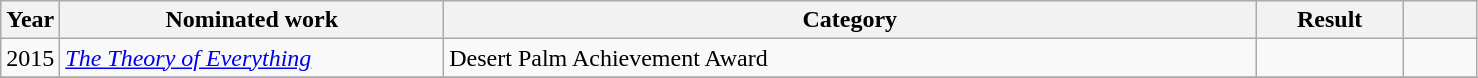<table class=wikitable>
<tr>
<th width=4%>Year</th>
<th width=26%>Nominated work</th>
<th width=55%>Category</th>
<th width=10%>Result</th>
<th width=5%></th>
</tr>
<tr>
<td>2015</td>
<td><em><a href='#'>The Theory of Everything</a></em></td>
<td>Desert Palm Achievement Award</td>
<td></td>
<td></td>
</tr>
<tr>
</tr>
</table>
